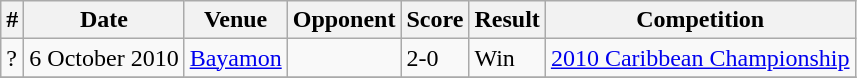<table class="wikitable">
<tr>
<th>#</th>
<th>Date</th>
<th>Venue</th>
<th>Opponent</th>
<th>Score</th>
<th>Result</th>
<th>Competition</th>
</tr>
<tr>
<td>?</td>
<td>6 October 2010</td>
<td><a href='#'>Bayamon</a></td>
<td></td>
<td>2-0</td>
<td>Win</td>
<td><a href='#'>2010 Caribbean Championship</a></td>
</tr>
<tr>
</tr>
</table>
